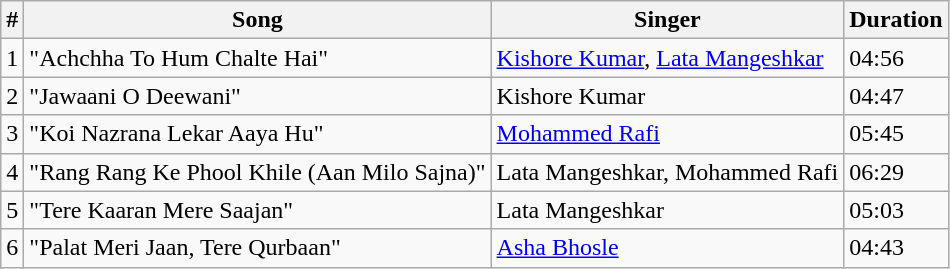<table class="wikitable">
<tr>
<th>#</th>
<th>Song</th>
<th>Singer</th>
<th>Duration</th>
</tr>
<tr>
<td>1</td>
<td>"Achchha To Hum Chalte Hai"</td>
<td><a href='#'>Kishore Kumar</a>, <a href='#'>Lata Mangeshkar</a></td>
<td>04:56</td>
</tr>
<tr>
<td>2</td>
<td>"Jawaani O Deewani"</td>
<td>Kishore Kumar</td>
<td>04:47</td>
</tr>
<tr>
<td>3</td>
<td>"Koi Nazrana Lekar Aaya Hu"</td>
<td><a href='#'>Mohammed Rafi</a></td>
<td>05:45</td>
</tr>
<tr>
<td>4</td>
<td>"Rang Rang Ke Phool Khile (Aan Milo Sajna)"</td>
<td>Lata Mangeshkar, Mohammed Rafi</td>
<td>06:29</td>
</tr>
<tr>
<td>5</td>
<td>"Tere Kaaran Mere Saajan"</td>
<td>Lata Mangeshkar</td>
<td>05:03</td>
</tr>
<tr>
<td>6</td>
<td>"Palat Meri Jaan, Tere Qurbaan"</td>
<td><a href='#'>Asha Bhosle</a></td>
<td>04:43</td>
</tr>
</table>
